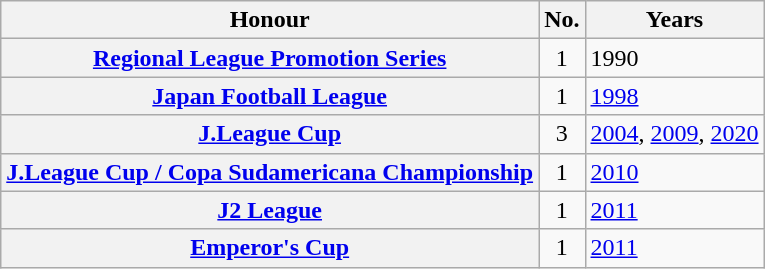<table class="wikitable">
<tr>
<th scope="col">Honour</th>
<th scope=col>No.</th>
<th scope=col>Years</th>
</tr>
<tr>
<th scope=row><a href='#'>Regional League Promotion Series</a></th>
<td align="center">1</td>
<td>1990</td>
</tr>
<tr>
<th scope=row><a href='#'>Japan Football League</a></th>
<td align="center">1</td>
<td><a href='#'>1998</a></td>
</tr>
<tr>
<th scope=row><a href='#'>J.League Cup</a></th>
<td align="center">3</td>
<td><a href='#'>2004</a>, <a href='#'>2009</a>, <a href='#'>2020</a></td>
</tr>
<tr>
<th scope=row><a href='#'>J.League Cup / Copa Sudamericana Championship</a></th>
<td align="center">1</td>
<td><a href='#'>2010</a></td>
</tr>
<tr>
<th scope=row><a href='#'>J2 League</a></th>
<td align="center">1</td>
<td><a href='#'>2011</a></td>
</tr>
<tr>
<th scope=row><a href='#'>Emperor's Cup</a></th>
<td align="center">1</td>
<td><a href='#'>2011</a></td>
</tr>
</table>
